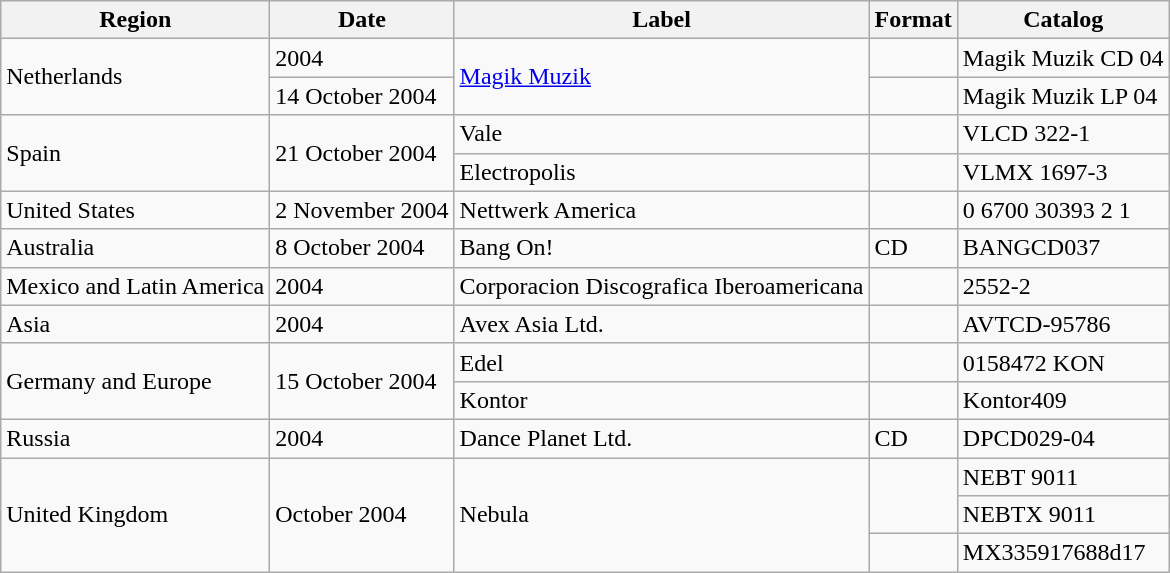<table class="wikitable">
<tr>
<th>Region</th>
<th>Date</th>
<th>Label</th>
<th>Format</th>
<th>Catalog</th>
</tr>
<tr>
<td rowspan="2">Netherlands</td>
<td>2004</td>
<td rowspan="2"><a href='#'>Magik Muzik</a></td>
<td></td>
<td>Magik Muzik CD 04</td>
</tr>
<tr>
<td>14 October 2004</td>
<td></td>
<td>Magik Muzik LP 04</td>
</tr>
<tr>
<td rowspan="2">Spain</td>
<td rowspan="2">21 October 2004</td>
<td>Vale</td>
<td></td>
<td>VLCD 322-1</td>
</tr>
<tr>
<td>Electropolis</td>
<td></td>
<td>VLMX 1697-3</td>
</tr>
<tr>
<td>United States</td>
<td>2 November 2004</td>
<td>Nettwerk America</td>
<td></td>
<td>0 6700 30393 2 1</td>
</tr>
<tr>
<td>Australia</td>
<td>8 October 2004</td>
<td>Bang On!</td>
<td>CD</td>
<td>BANGCD037</td>
</tr>
<tr>
<td>Mexico and Latin America</td>
<td>2004</td>
<td>Corporacion Discografica Iberoamericana</td>
<td></td>
<td>2552-2</td>
</tr>
<tr>
<td>Asia</td>
<td>2004</td>
<td>Avex Asia Ltd.</td>
<td></td>
<td>AVTCD-95786</td>
</tr>
<tr>
<td rowspan="2">Germany and Europe</td>
<td rowspan="2">15 October 2004</td>
<td>Edel</td>
<td></td>
<td>0158472 KON</td>
</tr>
<tr>
<td>Kontor</td>
<td></td>
<td>Kontor409</td>
</tr>
<tr>
<td>Russia</td>
<td>2004</td>
<td>Dance Planet Ltd.</td>
<td>CD</td>
<td>DPCD029-04</td>
</tr>
<tr>
<td rowspan="3">United Kingdom</td>
<td rowspan="3">October 2004</td>
<td rowspan="3">Nebula</td>
<td rowspan="2"></td>
<td>NEBT 9011</td>
</tr>
<tr>
<td>NEBTX 9011</td>
</tr>
<tr>
<td></td>
<td>MX335917688d17</td>
</tr>
</table>
